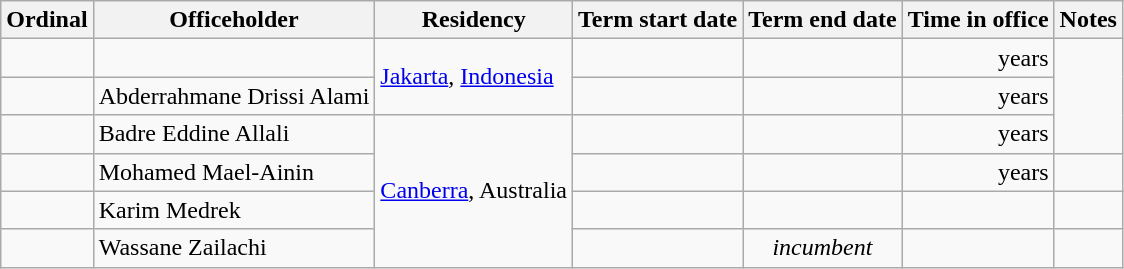<table class='wikitable sortable'>
<tr>
<th>Ordinal</th>
<th>Officeholder</th>
<th>Residency</th>
<th>Term start date</th>
<th>Term end date</th>
<th>Time in office</th>
<th>Notes</th>
</tr>
<tr>
<td align=center></td>
<td></td>
<td rowspan=2><a href='#'>Jakarta</a>, <a href='#'>Indonesia</a></td>
<td align=center></td>
<td align=center></td>
<td align=right> years</td>
<td rowspan=3></td>
</tr>
<tr>
<td align=center></td>
<td>Abderrahmane Drissi Alami</td>
<td align=center></td>
<td align=center></td>
<td align=right> years</td>
</tr>
<tr>
<td align=center></td>
<td>Badre Eddine Allali</td>
<td rowspan=4><a href='#'>Canberra</a>, Australia</td>
<td align=center></td>
<td align=center></td>
<td align=right> years</td>
</tr>
<tr>
<td align=center></td>
<td>Mohamed Mael-Ainin</td>
<td align=center></td>
<td align=center></td>
<td align=right> years</td>
<td></td>
</tr>
<tr>
<td align=center></td>
<td>Karim Medrek</td>
<td align=center></td>
<td align=center></td>
<td align=right></td>
<td></td>
</tr>
<tr>
<td align=center></td>
<td>Wassane Zailachi</td>
<td align=center></td>
<td align=center><em>incumbent</em></td>
<td align=right></td>
<td></td>
</tr>
</table>
